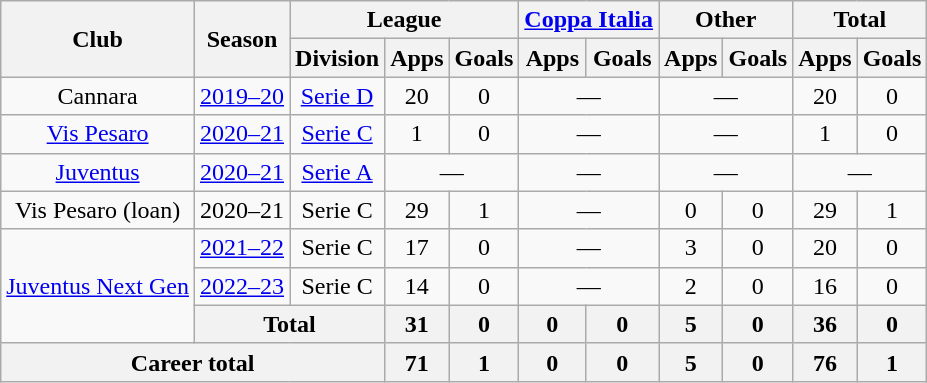<table class="wikitable" style="text-align:center">
<tr>
<th rowspan="2">Club</th>
<th rowspan="2">Season</th>
<th colspan="3">League</th>
<th colspan="2"><a href='#'>Coppa Italia</a></th>
<th colspan="2">Other</th>
<th colspan="2">Total</th>
</tr>
<tr>
<th>Division</th>
<th>Apps</th>
<th>Goals</th>
<th>Apps</th>
<th>Goals</th>
<th>Apps</th>
<th>Goals</th>
<th>Apps</th>
<th>Goals</th>
</tr>
<tr>
<td>Cannara</td>
<td><a href='#'>2019–20</a></td>
<td><a href='#'>Serie D</a></td>
<td>20</td>
<td>0</td>
<td colspan="2">—</td>
<td colspan="2">—</td>
<td>20</td>
<td>0</td>
</tr>
<tr>
<td><a href='#'>Vis Pesaro</a></td>
<td><a href='#'>2020–21</a></td>
<td><a href='#'>Serie C</a></td>
<td>1</td>
<td>0</td>
<td colspan="2">—</td>
<td colspan="2">—</td>
<td>1</td>
<td>0</td>
</tr>
<tr>
<td><a href='#'>Juventus</a></td>
<td><a href='#'>2020–21</a></td>
<td><a href='#'>Serie A</a></td>
<td colspan="2">—</td>
<td colspan="2">—</td>
<td colspan="2">—</td>
<td colspan="2">—</td>
</tr>
<tr>
<td>Vis Pesaro (loan)</td>
<td>2020–21</td>
<td>Serie C</td>
<td>29</td>
<td>1</td>
<td colspan="2">—</td>
<td>0</td>
<td>0</td>
<td>29</td>
<td>1</td>
</tr>
<tr>
<td rowspan="3"><a href='#'>Juventus Next Gen</a></td>
<td><a href='#'>2021–22</a></td>
<td>Serie C</td>
<td>17</td>
<td>0</td>
<td colspan="2">—</td>
<td>3</td>
<td>0</td>
<td>20</td>
<td>0</td>
</tr>
<tr>
<td><a href='#'>2022–23</a></td>
<td>Serie C</td>
<td>14</td>
<td>0</td>
<td colspan="2">—</td>
<td>2</td>
<td>0</td>
<td>16</td>
<td>0</td>
</tr>
<tr>
<th colspan="2">Total</th>
<th>31</th>
<th>0</th>
<th>0</th>
<th>0</th>
<th>5</th>
<th>0</th>
<th>36</th>
<th>0</th>
</tr>
<tr>
<th colspan="3">Career total</th>
<th>71</th>
<th>1</th>
<th>0</th>
<th>0</th>
<th>5</th>
<th>0</th>
<th>76</th>
<th>1</th>
</tr>
</table>
